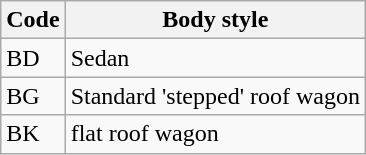<table class="wikitable">
<tr>
<th>Code</th>
<th>Body style</th>
</tr>
<tr>
<td>BD</td>
<td>Sedan</td>
</tr>
<tr>
<td>BG</td>
<td>Standard 'stepped' roof wagon</td>
</tr>
<tr>
<td>BK</td>
<td>flat roof wagon</td>
</tr>
</table>
